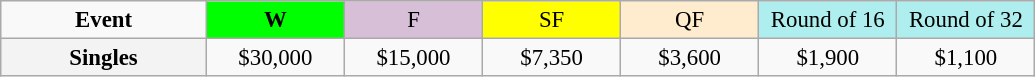<table class=wikitable style=font-size:95%;text-align:center>
<tr>
<td style="width:130px"><strong>Event</strong></td>
<td style="width:85px; background:lime"><strong>W</strong></td>
<td style="width:85px; background:thistle">F</td>
<td style="width:85px; background:#ffff00">SF</td>
<td style="width:85px; background:#ffebcd">QF</td>
<td style="width:85px; background:#afeeee">Round of 16</td>
<td style="width:85px; background:#afeeee">Round of 32</td>
</tr>
<tr>
<th style=background:#f3f3f3>Singles </th>
<td>$30,000</td>
<td>$15,000</td>
<td>$7,350</td>
<td>$3,600</td>
<td>$1,900</td>
<td>$1,100</td>
</tr>
</table>
